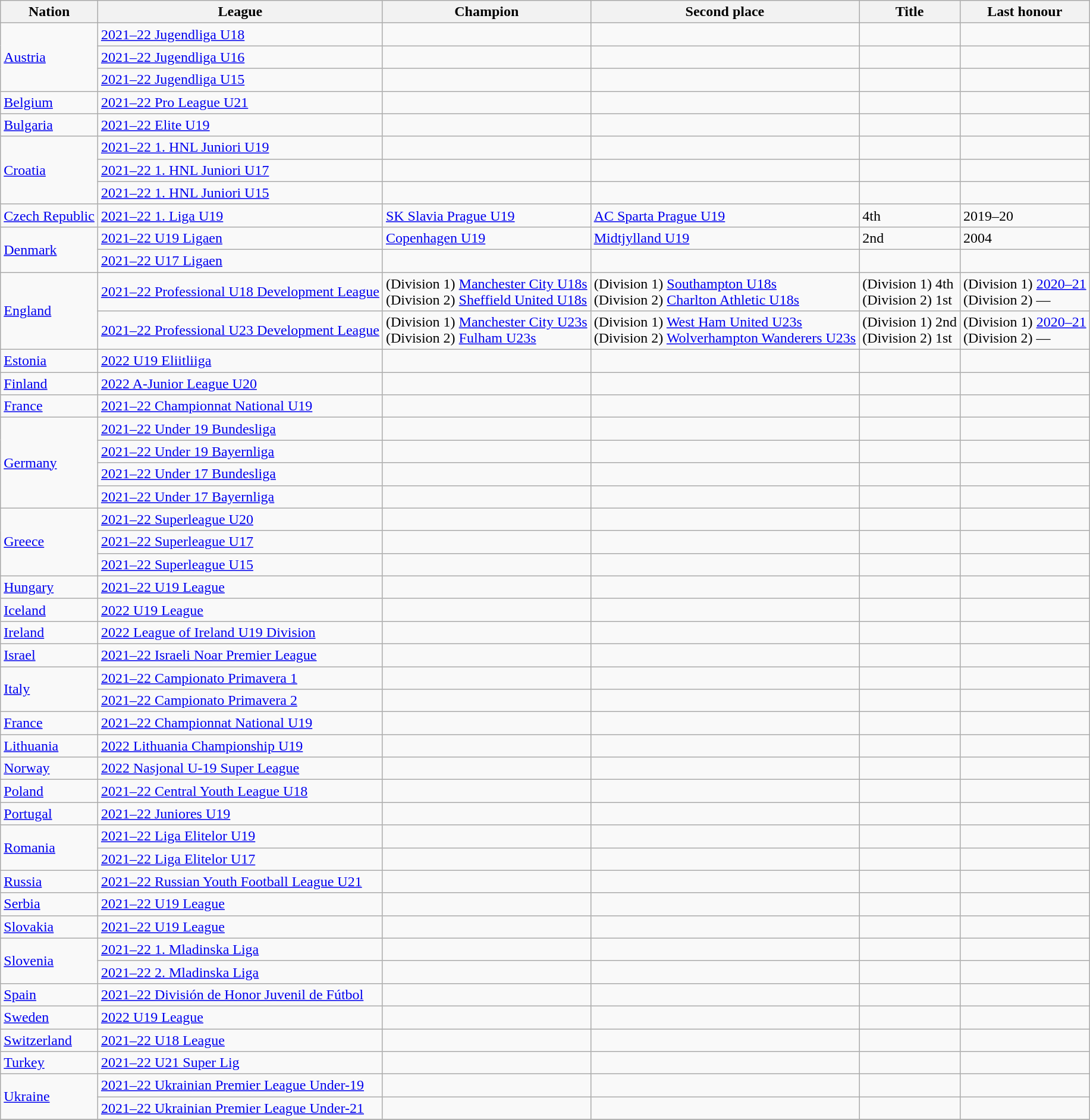<table class="wikitable sortable">
<tr>
<th>Nation</th>
<th>League</th>
<th>Champion</th>
<th>Second place</th>
<th data-sort-type="number">Title</th>
<th>Last honour</th>
</tr>
<tr>
<td rowspan=3> <a href='#'>Austria</a></td>
<td><a href='#'>2021–22 Jugendliga U18</a></td>
<td></td>
<td></td>
<td></td>
<td></td>
</tr>
<tr>
<td><a href='#'>2021–22 Jugendliga U16</a></td>
<td></td>
<td></td>
<td></td>
<td></td>
</tr>
<tr>
<td><a href='#'>2021–22 Jugendliga U15</a></td>
<td></td>
<td></td>
<td></td>
<td></td>
</tr>
<tr>
<td> <a href='#'>Belgium</a></td>
<td><a href='#'>2021–22 Pro League U21</a></td>
<td></td>
<td></td>
<td></td>
<td></td>
</tr>
<tr>
<td> <a href='#'>Bulgaria</a></td>
<td><a href='#'>2021–22 Elite U19</a></td>
<td></td>
<td></td>
<td></td>
<td></td>
</tr>
<tr>
<td rowspan=3> <a href='#'>Croatia</a></td>
<td><a href='#'>2021–22 1. HNL Juniori U19</a></td>
<td></td>
<td></td>
<td></td>
<td></td>
</tr>
<tr>
<td><a href='#'>2021–22 1. HNL Juniori U17</a></td>
<td></td>
<td></td>
<td></td>
<td></td>
</tr>
<tr>
<td><a href='#'>2021–22 1. HNL Juniori U15</a></td>
<td></td>
<td></td>
<td></td>
<td></td>
</tr>
<tr>
<td> <a href='#'>Czech Republic</a></td>
<td><a href='#'>2021–22 1. Liga U19</a></td>
<td><a href='#'>SK Slavia Prague U19</a></td>
<td><a href='#'>AC Sparta Prague U19</a></td>
<td>4th</td>
<td>2019–20</td>
</tr>
<tr>
<td rowspan=2> <a href='#'>Denmark</a></td>
<td><a href='#'>2021–22 U19 Ligaen</a></td>
<td><a href='#'>Copenhagen U19</a></td>
<td><a href='#'>Midtjylland U19</a></td>
<td>2nd</td>
<td>2004</td>
</tr>
<tr>
<td><a href='#'>2021–22 U17 Ligaen</a></td>
<td></td>
<td></td>
<td></td>
<td></td>
</tr>
<tr>
<td rowspan=2> <a href='#'>England</a></td>
<td><a href='#'>2021–22 Professional U18 Development League</a></td>
<td>(Division 1) <a href='#'>Manchester City U18s</a><br>(Division 2) <a href='#'>Sheffield United U18s</a></td>
<td>(Division 1) <a href='#'>Southampton U18s</a><br>(Division 2) <a href='#'>Charlton Athletic U18s</a></td>
<td>(Division 1) 4th<br>(Division 2) 1st</td>
<td>(Division 1) <a href='#'>2020–21</a><br>(Division 2) —</td>
</tr>
<tr>
<td><a href='#'>2021–22 Professional U23 Development League</a></td>
<td>(Division 1) <a href='#'>Manchester City U23s</a><br>(Division 2) <a href='#'>Fulham U23s</a></td>
<td>(Division 1) <a href='#'>West Ham United U23s</a><br>(Division 2) <a href='#'>Wolverhampton Wanderers U23s</a></td>
<td>(Division 1) 2nd<br>(Division 2) 1st</td>
<td>(Division 1) <a href='#'>2020–21</a><br>(Division 2) —</td>
</tr>
<tr>
<td> <a href='#'>Estonia</a></td>
<td><a href='#'>2022 U19 Eliitliiga</a></td>
<td></td>
<td></td>
<td></td>
<td></td>
</tr>
<tr>
<td> <a href='#'>Finland</a></td>
<td><a href='#'>2022 A-Junior League U20</a></td>
<td></td>
<td></td>
<td></td>
<td></td>
</tr>
<tr>
<td> <a href='#'>France</a></td>
<td><a href='#'>2021–22 Championnat National U19</a></td>
<td></td>
<td></td>
<td></td>
<td></td>
</tr>
<tr>
<td rowspan=4> <a href='#'>Germany</a></td>
<td><a href='#'>2021–22 Under 19 Bundesliga</a></td>
<td></td>
<td></td>
<td></td>
<td></td>
</tr>
<tr>
<td><a href='#'>2021–22 Under 19 Bayernliga</a></td>
<td></td>
<td></td>
<td></td>
<td></td>
</tr>
<tr>
<td><a href='#'>2021–22 Under 17 Bundesliga</a></td>
<td></td>
<td></td>
<td></td>
<td></td>
</tr>
<tr>
<td><a href='#'>2021–22 Under 17 Bayernliga</a></td>
<td></td>
<td></td>
<td></td>
<td></td>
</tr>
<tr>
<td rowspan=3> <a href='#'>Greece</a></td>
<td><a href='#'>2021–22 Superleague U20</a></td>
<td></td>
<td></td>
<td></td>
<td></td>
</tr>
<tr>
<td><a href='#'>2021–22 Superleague U17</a></td>
<td></td>
<td></td>
<td></td>
<td></td>
</tr>
<tr>
<td><a href='#'>2021–22 Superleague U15</a></td>
<td></td>
<td></td>
<td></td>
<td></td>
</tr>
<tr>
<td> <a href='#'>Hungary</a></td>
<td><a href='#'>2021–22 U19 League</a></td>
<td></td>
<td></td>
<td></td>
<td></td>
</tr>
<tr>
<td> <a href='#'>Iceland</a></td>
<td><a href='#'>2022 U19 League</a></td>
<td></td>
<td></td>
<td></td>
<td></td>
</tr>
<tr>
<td> <a href='#'>Ireland</a></td>
<td><a href='#'>2022 League of Ireland U19 Division</a></td>
<td></td>
<td></td>
<td></td>
<td></td>
</tr>
<tr>
<td> <a href='#'>Israel</a></td>
<td><a href='#'>2021–22 Israeli Noar Premier League</a></td>
<td></td>
<td></td>
<td></td>
<td></td>
</tr>
<tr>
<td rowspan=2> <a href='#'>Italy</a></td>
<td><a href='#'>2021–22 Campionato Primavera 1</a></td>
<td></td>
<td></td>
<td></td>
<td></td>
</tr>
<tr>
<td><a href='#'>2021–22 Campionato Primavera 2</a></td>
<td></td>
<td></td>
<td></td>
<td></td>
</tr>
<tr>
<td> <a href='#'>France</a></td>
<td><a href='#'>2021–22 Championnat National U19</a></td>
<td></td>
<td></td>
<td></td>
<td></td>
</tr>
<tr>
<td> <a href='#'>Lithuania</a></td>
<td><a href='#'>2022 Lithuania Championship U19</a></td>
<td></td>
<td></td>
<td></td>
<td></td>
</tr>
<tr>
<td> <a href='#'>Norway</a></td>
<td><a href='#'>2022 Nasjonal U-19 Super League</a></td>
<td></td>
<td></td>
<td></td>
<td></td>
</tr>
<tr>
<td> <a href='#'>Poland</a></td>
<td><a href='#'>2021–22 Central Youth League U18</a></td>
<td></td>
<td></td>
<td></td>
<td></td>
</tr>
<tr>
<td> <a href='#'>Portugal</a></td>
<td><a href='#'>2021–22 Juniores U19</a></td>
<td></td>
<td></td>
<td></td>
<td></td>
</tr>
<tr>
<td rowspan=2> <a href='#'>Romania</a></td>
<td><a href='#'>2021–22 Liga Elitelor U19</a></td>
<td></td>
<td></td>
<td></td>
<td></td>
</tr>
<tr>
<td><a href='#'>2021–22 Liga Elitelor U17</a></td>
<td></td>
<td></td>
<td></td>
<td></td>
</tr>
<tr>
<td> <a href='#'>Russia</a></td>
<td><a href='#'>2021–22 Russian Youth Football League U21</a></td>
<td></td>
<td></td>
<td></td>
<td></td>
</tr>
<tr>
<td> <a href='#'>Serbia</a></td>
<td><a href='#'>2021–22 U19 League</a></td>
<td></td>
<td></td>
<td></td>
<td></td>
</tr>
<tr>
<td> <a href='#'>Slovakia</a></td>
<td><a href='#'>2021–22 U19 League</a></td>
<td></td>
<td></td>
<td></td>
<td></td>
</tr>
<tr>
<td rowspan=2> <a href='#'>Slovenia</a></td>
<td><a href='#'>2021–22 1. Mladinska Liga</a></td>
<td></td>
<td></td>
<td></td>
<td></td>
</tr>
<tr>
<td><a href='#'>2021–22 2. Mladinska Liga</a></td>
<td></td>
<td></td>
<td></td>
<td></td>
</tr>
<tr>
<td> <a href='#'>Spain</a></td>
<td><a href='#'>2021–22 División de Honor Juvenil de Fútbol</a></td>
<td></td>
<td></td>
<td></td>
<td></td>
</tr>
<tr>
<td> <a href='#'>Sweden</a></td>
<td><a href='#'>2022 U19 League</a></td>
<td></td>
<td></td>
<td></td>
<td></td>
</tr>
<tr>
<td> <a href='#'>Switzerland</a></td>
<td><a href='#'>2021–22 U18 League</a></td>
<td></td>
<td></td>
<td></td>
<td></td>
</tr>
<tr>
<td> <a href='#'>Turkey</a></td>
<td><a href='#'>2021–22 U21 Super Lig</a></td>
<td></td>
<td></td>
<td></td>
<td></td>
</tr>
<tr>
<td rowspan=2> <a href='#'>Ukraine</a></td>
<td><a href='#'>2021–22 Ukrainian Premier League Under-19</a></td>
<td></td>
<td></td>
<td></td>
<td></td>
</tr>
<tr>
<td><a href='#'>2021–22 Ukrainian Premier League Under-21</a></td>
<td></td>
<td></td>
<td></td>
<td></td>
</tr>
<tr>
</tr>
</table>
